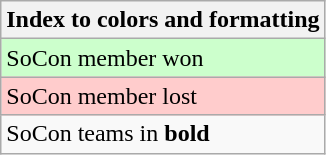<table class="wikitable">
<tr>
<th>Index to colors and formatting</th>
</tr>
<tr bgcolor= #ccffcc>
<td>SoCon member won</td>
</tr>
<tr bgcolor=#ffcccc>
<td>SoCon member lost</td>
</tr>
<tr>
<td>SoCon teams in <strong>bold</strong></td>
</tr>
</table>
